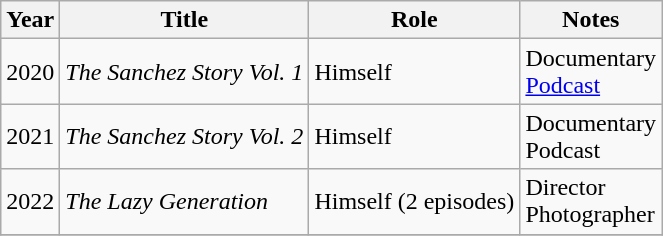<table class="wikitable sortable">
<tr>
<th>Year</th>
<th>Title</th>
<th>Role</th>
<th class="unsortable">Notes</th>
</tr>
<tr>
<td>2020</td>
<td><em>The Sanchez Story Vol. 1</em></td>
<td>Himself</td>
<td>Documentary<br><a href='#'>Podcast</a></td>
</tr>
<tr>
<td>2021</td>
<td><em>The Sanchez Story Vol. 2</em></td>
<td>Himself</td>
<td>Documentary<br>Podcast</td>
</tr>
<tr>
<td>2022</td>
<td><em>The Lazy Generation</em></td>
<td>Himself (2 episodes)</td>
<td>Director<br>Photographer</td>
</tr>
<tr>
</tr>
</table>
